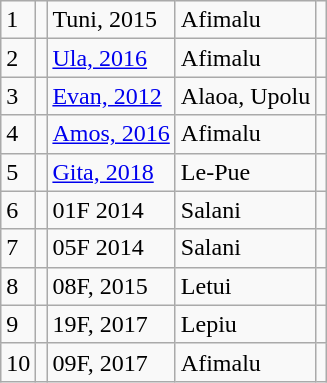<table class="wikitable">
<tr>
<td>1</td>
<td></td>
<td>Tuni, 2015</td>
<td>Afimalu</td>
<td></td>
</tr>
<tr>
<td>2</td>
<td></td>
<td><a href='#'>Ula, 2016</a></td>
<td>Afimalu</td>
<td></td>
</tr>
<tr>
<td>3</td>
<td></td>
<td><a href='#'>Evan, 2012</a></td>
<td>Alaoa, Upolu</td>
<td></td>
</tr>
<tr>
<td>4</td>
<td></td>
<td><a href='#'>Amos, 2016</a></td>
<td>Afimalu</td>
<td></td>
</tr>
<tr>
<td>5</td>
<td></td>
<td><a href='#'>Gita, 2018</a></td>
<td>Le-Pue</td>
<td></td>
</tr>
<tr>
<td>6</td>
<td></td>
<td>01F 2014</td>
<td>Salani</td>
<td></td>
</tr>
<tr>
<td>7</td>
<td></td>
<td>05F 2014</td>
<td>Salani</td>
<td></td>
</tr>
<tr>
<td>8</td>
<td></td>
<td>08F, 2015</td>
<td>Letui</td>
<td></td>
</tr>
<tr>
<td>9</td>
<td></td>
<td>19F, 2017</td>
<td>Lepiu</td>
<td></td>
</tr>
<tr>
<td>10</td>
<td></td>
<td>09F, 2017</td>
<td>Afimalu</td>
<td></td>
</tr>
</table>
